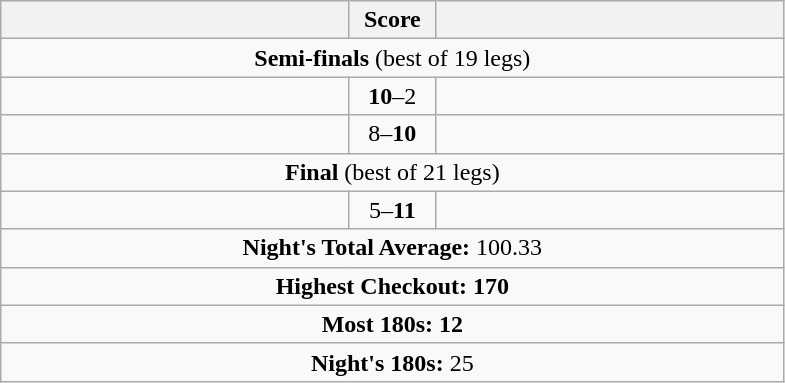<table class=wikitable style="text-align:center">
<tr>
<th width=225></th>
<th width=50>Score</th>
<th width=225></th>
</tr>
<tr align=center>
<td colspan="3"><strong>Semi-finals</strong> (best of 19 legs)</td>
</tr>
<tr align=left>
<td align=right></td>
<td align=center><strong>10</strong>–2</td>
<td></td>
</tr>
<tr align=left>
<td align=right></td>
<td align=center>8–<strong>10</strong></td>
<td></td>
</tr>
<tr align=center>
<td colspan="3"><strong>Final</strong> (best of 21 legs)</td>
</tr>
<tr align=left>
<td align=right></td>
<td align=center>5–<strong>11</strong></td>
<td></td>
</tr>
<tr align=center>
<td colspan="3"><strong>Night's Total Average:</strong> 100.33</td>
</tr>
<tr align=center>
<td colspan="3"><strong>Highest Checkout:</strong>  <strong>170</strong></td>
</tr>
<tr align=center>
<td colspan="3"><strong>Most 180s:</strong>  <strong>12</strong></td>
</tr>
<tr align=center>
<td colspan="3"><strong>Night's 180s:</strong> 25</td>
</tr>
</table>
